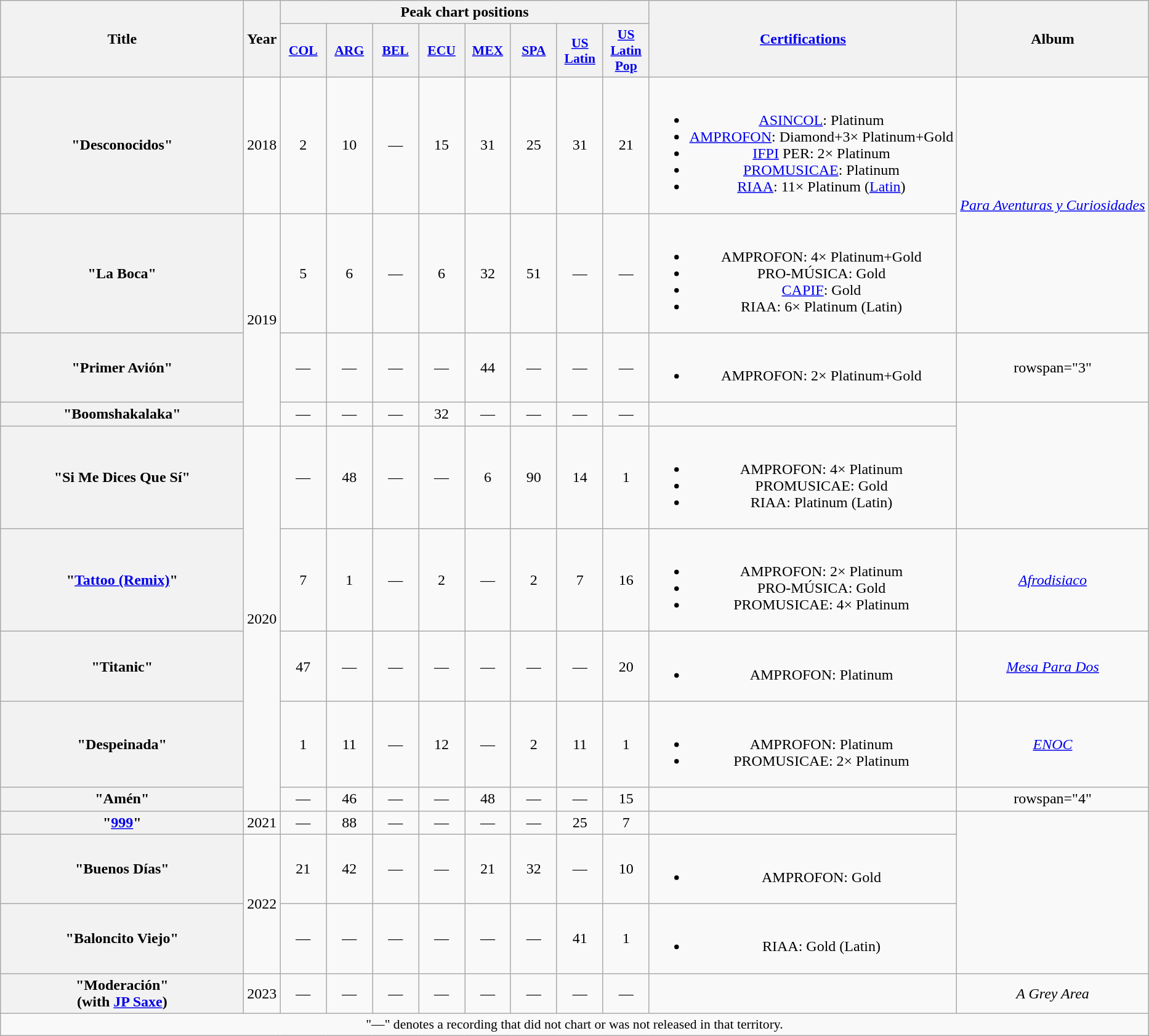<table class="wikitable plainrowheaders" style="text-align:center;">
<tr>
<th scope="col" rowspan="2" style="width:16em;">Title</th>
<th scope="col" rowspan="2">Year</th>
<th scope="col" colspan="8">Peak chart positions</th>
<th scope="col" rowspan="2"><a href='#'>Certifications</a></th>
<th scope="col" rowspan="2">Album</th>
</tr>
<tr>
<th scope="col" style="width:3em;font-size:90%;"><a href='#'>COL</a><br></th>
<th scope="col" style="width:3em;font-size:90%;"><a href='#'>ARG</a><br></th>
<th scope="col" style="width:3em;font-size:90%;"><a href='#'>BEL</a><br></th>
<th scope="col" style="width:3em;font-size:90%;"><a href='#'>ECU</a><br></th>
<th scope="col" style="width:3em;font-size:90%;"><a href='#'>MEX</a><br></th>
<th scope="col" style="width:3em;font-size:90%;"><a href='#'>SPA</a><br></th>
<th scope="col" style="width:3em;font-size:90%;"><a href='#'>US<br>Latin</a><br></th>
<th scope="col" style="width:3em;font-size:90%;"><a href='#'>US<br>Latin<br>Pop</a><br></th>
</tr>
<tr>
<th scope="row">"Desconocidos"<br></th>
<td>2018</td>
<td>2</td>
<td>10</td>
<td>—</td>
<td>15</td>
<td>31</td>
<td>25</td>
<td>31</td>
<td>21</td>
<td><br><ul><li><a href='#'>ASINCOL</a>: Platinum</li><li><a href='#'>AMPROFON</a>: Diamond+3× Platinum+Gold</li><li><a href='#'>IFPI</a> PER: 2× Platinum</li><li><a href='#'>PROMUSICAE</a>: Platinum</li><li><a href='#'>RIAA</a>: 11× Platinum <span>(<a href='#'>Latin</a>)</span></li></ul></td>
<td rowspan="2"><em><a href='#'>Para Aventuras y Curiosidades</a></em></td>
</tr>
<tr>
<th scope="row">"La Boca"<br></th>
<td rowspan="3">2019</td>
<td>5</td>
<td>6</td>
<td>—</td>
<td>6</td>
<td>32</td>
<td>51</td>
<td>—</td>
<td>—</td>
<td><br><ul><li>AMPROFON: 4× Platinum+Gold</li><li>PRO-MÚSICA: Gold </li><li><a href='#'>CAPIF</a>: Gold</li><li>RIAA: 6× Platinum <span>(Latin)</span></li></ul></td>
</tr>
<tr>
<th scope="row">"Primer Avión"<br></th>
<td>—</td>
<td>—</td>
<td>—</td>
<td>—</td>
<td>44</td>
<td>—</td>
<td>—</td>
<td>—</td>
<td><br><ul><li>AMPROFON: 2× Platinum+Gold</li></ul></td>
<td>rowspan="3" </td>
</tr>
<tr>
<th scope="row">"Boomshakalaka" <br></th>
<td>—</td>
<td>—</td>
<td>—</td>
<td>32</td>
<td>—</td>
<td>—</td>
<td>—</td>
<td>—</td>
<td></td>
</tr>
<tr>
<th scope="row">"Si Me Dices Que Sí" <br></th>
<td rowspan="5">2020</td>
<td>—</td>
<td>48</td>
<td>—</td>
<td>—</td>
<td>6</td>
<td>90</td>
<td>14</td>
<td>1</td>
<td><br><ul><li>AMPROFON: 4× Platinum</li><li>PROMUSICAE: Gold</li><li>RIAA: Platinum <span>(Latin)</span></li></ul></td>
</tr>
<tr>
<th scope="row">"<a href='#'>Tattoo (Remix)</a>"<br></th>
<td>7</td>
<td>1</td>
<td>—</td>
<td>2</td>
<td>—</td>
<td>2</td>
<td>7</td>
<td>16</td>
<td><br><ul><li>AMPROFON: 2× Platinum</li><li>PRO-MÚSICA: Gold </li><li>PROMUSICAE: 4× Platinum</li></ul></td>
<td><em><a href='#'>Afrodisiaco</a></em></td>
</tr>
<tr>
<th scope="row">"Titanic"<br></th>
<td>47</td>
<td>—</td>
<td>—</td>
<td>—</td>
<td>—</td>
<td>—</td>
<td>—</td>
<td>20</td>
<td><br><ul><li>AMPROFON: Platinum</li></ul></td>
<td><em><a href='#'>Mesa Para Dos</a></em></td>
</tr>
<tr>
<th scope="row">"Despeinada"<br></th>
<td>1</td>
<td>11</td>
<td>—</td>
<td>12</td>
<td>—</td>
<td>2</td>
<td>11</td>
<td>1</td>
<td><br><ul><li>AMPROFON: Platinum</li><li>PROMUSICAE: 2× Platinum</li></ul></td>
<td><em><a href='#'>ENOC</a></em></td>
</tr>
<tr>
<th scope="row">"Amén"<br></th>
<td>—</td>
<td>46</td>
<td>—</td>
<td>—</td>
<td>48</td>
<td>—</td>
<td>—</td>
<td>15</td>
<td></td>
<td>rowspan="4" </td>
</tr>
<tr>
<th scope="row">"<a href='#'>999</a>" <br></th>
<td>2021</td>
<td>—</td>
<td>88</td>
<td>—</td>
<td>—</td>
<td>—</td>
<td>—</td>
<td>25</td>
<td>7</td>
<td></td>
</tr>
<tr>
<th scope="row">"Buenos Días" <br></th>
<td rowspan="2">2022</td>
<td>21</td>
<td>42</td>
<td>—</td>
<td>—</td>
<td>21</td>
<td>32</td>
<td>—</td>
<td>10</td>
<td><br><ul><li>AMPROFON: Gold</li></ul></td>
</tr>
<tr>
<th scope="row">"Baloncito Viejo" <br></th>
<td>—</td>
<td>—</td>
<td>—</td>
<td>—</td>
<td>—</td>
<td>—</td>
<td>41</td>
<td>1</td>
<td><br><ul><li>RIAA: Gold <span>(Latin)</span></li></ul></td>
</tr>
<tr>
<th scope="row">"Moderación"<br><span>(with <a href='#'>JP Saxe</a>)</span></th>
<td>2023</td>
<td>—</td>
<td>—</td>
<td>—</td>
<td>—</td>
<td>—</td>
<td>—</td>
<td>—</td>
<td>—</td>
<td></td>
<td><em>A Grey Area</em></td>
</tr>
<tr>
<td colspan="14" style="font-size:90%">"—" denotes a recording that did not chart or was not released in that territory.</td>
</tr>
</table>
